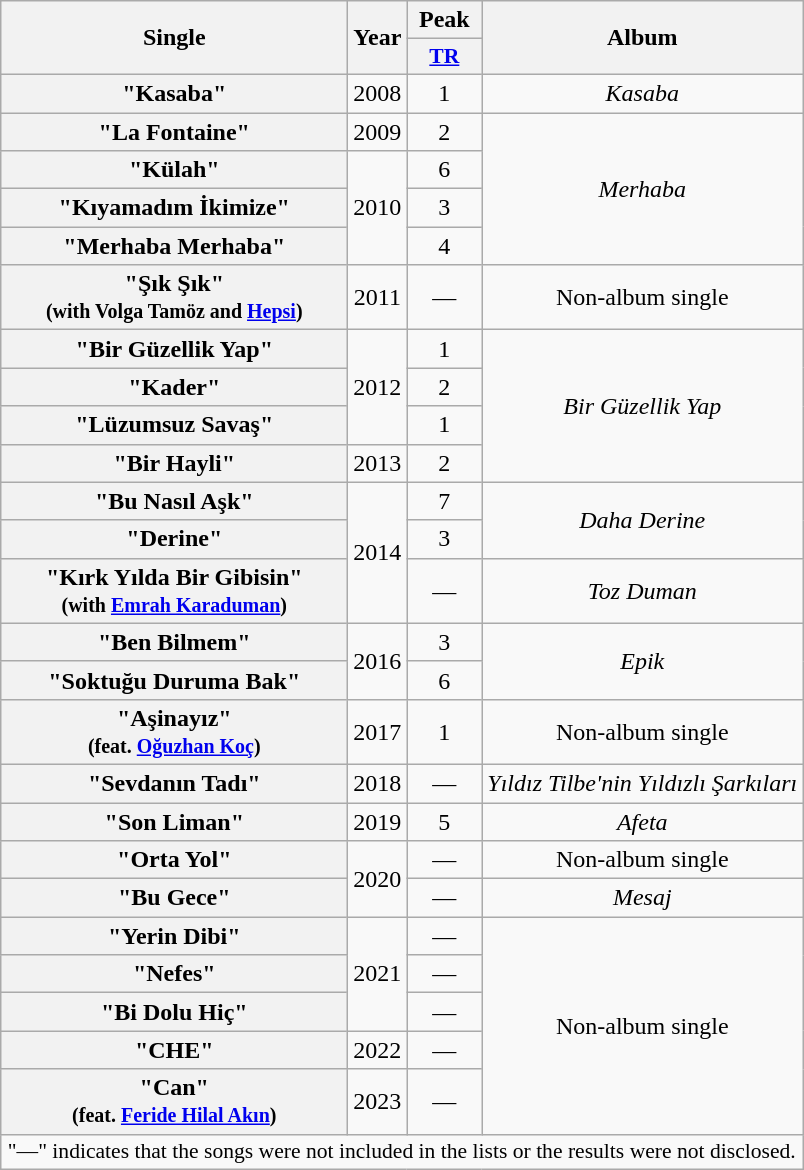<table class="wikitable plainrowheaders" style="text-align:center;">
<tr>
<th scope="col" rowspan="2" style="width:14em;">Single</th>
<th scope="col" rowspan="2">Year</th>
<th scope="col">Peak</th>
<th scope="col" rowspan="2">Album</th>
</tr>
<tr>
<th scope="col" style="width:3em;font-size:90%;"><a href='#'>TR</a><br></th>
</tr>
<tr>
<th scope="row">"Kasaba"</th>
<td>2008</td>
<td>1</td>
<td><em>Kasaba</em></td>
</tr>
<tr>
<th scope="row">"La Fontaine"</th>
<td>2009</td>
<td>2</td>
<td rowspan="4"><em>Merhaba</em></td>
</tr>
<tr>
<th scope="row">"Külah"</th>
<td rowspan="3">2010</td>
<td>6</td>
</tr>
<tr>
<th scope="row">"Kıyamadım İkimize"</th>
<td>3</td>
</tr>
<tr>
<th scope="row">"Merhaba Merhaba"</th>
<td>4</td>
</tr>
<tr>
<th scope="row">"Şık Şık"<br><small>(with Volga Tamöz and <a href='#'>Hepsi</a>)</small></th>
<td>2011</td>
<td>—</td>
<td>Non-album single</td>
</tr>
<tr>
<th scope="row">"Bir Güzellik Yap"</th>
<td rowspan="3">2012</td>
<td>1</td>
<td rowspan="4"><em>Bir Güzellik Yap</em></td>
</tr>
<tr>
<th scope="row">"Kader"</th>
<td>2</td>
</tr>
<tr>
<th scope="row">"Lüzumsuz Savaş"</th>
<td>1</td>
</tr>
<tr>
<th scope="row">"Bir Hayli"</th>
<td>2013</td>
<td>2</td>
</tr>
<tr>
<th scope="row">"Bu Nasıl Aşk"</th>
<td rowspan="3">2014</td>
<td>7</td>
<td rowspan="2"><em>Daha Derine</em></td>
</tr>
<tr>
<th scope="row">"Derine"</th>
<td>3</td>
</tr>
<tr>
<th scope="row">"Kırk Yılda Bir Gibisin"<br><small>(with <a href='#'>Emrah Karaduman</a>)</small></th>
<td>—</td>
<td><em>Toz Duman</em></td>
</tr>
<tr>
<th scope="row">"Ben Bilmem"</th>
<td rowspan="2">2016</td>
<td>3</td>
<td rowspan="2"><em>Epik</em></td>
</tr>
<tr>
<th scope="row">"Soktuğu Duruma Bak"</th>
<td>6</td>
</tr>
<tr>
<th scope="row">"Aşinayız"<br><small>(feat. <a href='#'>Oğuzhan Koç</a>)</small></th>
<td>2017</td>
<td>1</td>
<td>Non-album single</td>
</tr>
<tr>
<th scope="row">"Sevdanın Tadı"</th>
<td>2018</td>
<td>—</td>
<td><em>Yıldız Tilbe'nin Yıldızlı Şarkıları</em></td>
</tr>
<tr>
<th scope="row">"Son Liman"</th>
<td>2019</td>
<td>5</td>
<td><em>Afeta</em></td>
</tr>
<tr>
<th scope="row">"Orta Yol"</th>
<td rowspan="2">2020</td>
<td>—</td>
<td>Non-album single</td>
</tr>
<tr>
<th scope="row">"Bu Gece"</th>
<td>—</td>
<td><em>Mesaj</em></td>
</tr>
<tr>
<th scope="row">"Yerin Dibi"</th>
<td rowspan="3">2021</td>
<td>—</td>
<td rowspan="5">Non-album single</td>
</tr>
<tr>
<th scope="row">"Nefes"</th>
<td>—</td>
</tr>
<tr>
<th scope="row">"Bi Dolu Hiç"</th>
<td>—</td>
</tr>
<tr>
<th scope="row">"CHE"</th>
<td rowspan="1">2022</td>
<td>—</td>
</tr>
<tr>
<th scope="row">"Can"<br><small>(feat. <a href='#'>Feride Hilal Akın</a>)</small></th>
<td rowspan="1">2023</td>
<td>—</td>
</tr>
<tr>
<td colspan="5" style="font-size:90%">"—" indicates that the songs were not included in the lists or the results were not disclosed.</td>
</tr>
</table>
